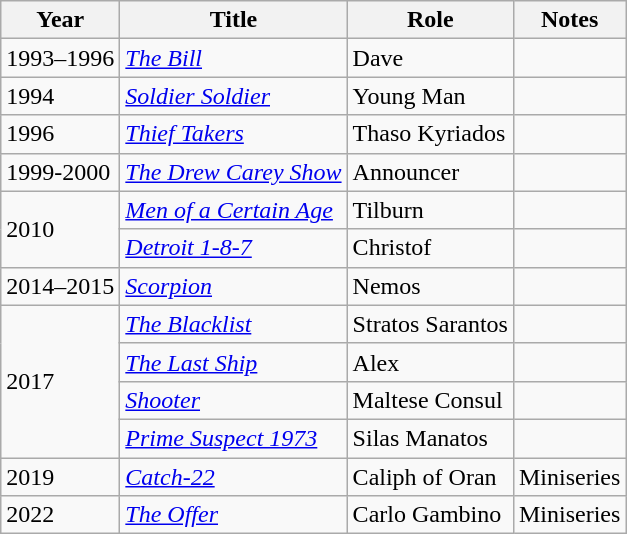<table class="wikitable" border="1">
<tr>
<th>Year</th>
<th>Title</th>
<th>Role</th>
<th>Notes</th>
</tr>
<tr>
<td>1993–1996</td>
<td><em><a href='#'>The Bill</a></em></td>
<td>Dave</td>
<td></td>
</tr>
<tr>
<td>1994</td>
<td><em><a href='#'>Soldier Soldier</a></em></td>
<td>Young Man</td>
<td></td>
</tr>
<tr>
<td>1996</td>
<td><em><a href='#'>Thief Takers</a></em></td>
<td>Thaso Kyriados</td>
<td></td>
</tr>
<tr>
<td>1999-2000</td>
<td><em><a href='#'>The Drew Carey Show</a></em></td>
<td>Announcer</td>
<td></td>
</tr>
<tr>
<td rowspan="2">2010</td>
<td><em><a href='#'>Men of a Certain Age</a></em></td>
<td>Tilburn</td>
<td></td>
</tr>
<tr>
<td><em><a href='#'>Detroit 1-8-7</a></em></td>
<td>Christof</td>
<td></td>
</tr>
<tr>
<td>2014–2015</td>
<td><a href='#'><em>Scorpion</em></a></td>
<td>Nemos</td>
<td></td>
</tr>
<tr>
<td rowspan="4">2017</td>
<td><em><a href='#'>The Blacklist</a></em></td>
<td>Stratos Sarantos</td>
<td></td>
</tr>
<tr>
<td><a href='#'><em>The Last Ship</em></a></td>
<td>Alex</td>
<td></td>
</tr>
<tr>
<td><em><a href='#'>Shooter</a></em></td>
<td>Maltese Consul</td>
<td></td>
</tr>
<tr>
<td><em><a href='#'>Prime Suspect 1973</a></em></td>
<td>Silas Manatos</td>
<td></td>
</tr>
<tr>
<td>2019</td>
<td><em><a href='#'>Catch-22</a></em></td>
<td>Caliph of Oran</td>
<td>Miniseries</td>
</tr>
<tr>
<td>2022</td>
<td><em><a href='#'>The Offer</a></em></td>
<td>Carlo Gambino</td>
<td>Miniseries</td>
</tr>
</table>
